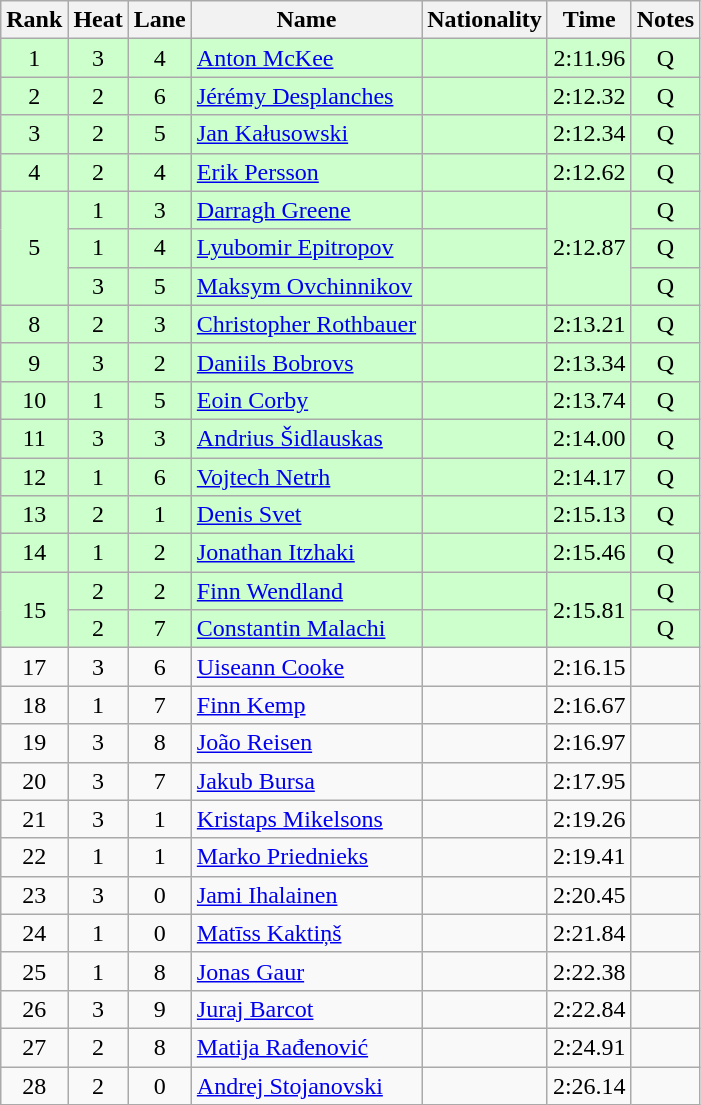<table class="wikitable sortable" style="text-align:center">
<tr>
<th>Rank</th>
<th>Heat</th>
<th>Lane</th>
<th>Name</th>
<th>Nationality</th>
<th>Time</th>
<th>Notes</th>
</tr>
<tr bgcolor=ccffcc>
<td>1</td>
<td>3</td>
<td>4</td>
<td align=left><a href='#'>Anton McKee</a></td>
<td align=left></td>
<td>2:11.96</td>
<td>Q</td>
</tr>
<tr bgcolor=ccffcc>
<td>2</td>
<td>2</td>
<td>6</td>
<td align=left><a href='#'>Jérémy Desplanches</a></td>
<td align=left></td>
<td>2:12.32</td>
<td>Q</td>
</tr>
<tr bgcolor=ccffcc>
<td>3</td>
<td>2</td>
<td>5</td>
<td align=left><a href='#'>Jan Kałusowski</a></td>
<td align=left></td>
<td>2:12.34</td>
<td>Q</td>
</tr>
<tr bgcolor=ccffcc>
<td>4</td>
<td>2</td>
<td>4</td>
<td align=left><a href='#'>Erik Persson</a></td>
<td align=left></td>
<td>2:12.62</td>
<td>Q</td>
</tr>
<tr bgcolor=ccffcc>
<td rowspan=3>5</td>
<td>1</td>
<td>3</td>
<td align=left><a href='#'>Darragh Greene</a></td>
<td align=left></td>
<td rowspan=3>2:12.87</td>
<td>Q</td>
</tr>
<tr bgcolor=ccffcc>
<td>1</td>
<td>4</td>
<td align=left><a href='#'>Lyubomir Epitropov</a></td>
<td align=left></td>
<td>Q</td>
</tr>
<tr bgcolor=ccffcc>
<td>3</td>
<td>5</td>
<td align=left><a href='#'>Maksym Ovchinnikov</a></td>
<td align=left></td>
<td>Q</td>
</tr>
<tr bgcolor=ccffcc>
<td>8</td>
<td>2</td>
<td>3</td>
<td align=left><a href='#'>Christopher Rothbauer</a></td>
<td align=left></td>
<td>2:13.21</td>
<td>Q</td>
</tr>
<tr bgcolor=ccffcc>
<td>9</td>
<td>3</td>
<td>2</td>
<td align=left><a href='#'>Daniils Bobrovs</a></td>
<td align=left></td>
<td>2:13.34</td>
<td>Q</td>
</tr>
<tr bgcolor=ccffcc>
<td>10</td>
<td>1</td>
<td>5</td>
<td align=left><a href='#'>Eoin Corby</a></td>
<td align=left></td>
<td>2:13.74</td>
<td>Q</td>
</tr>
<tr bgcolor=ccffcc>
<td>11</td>
<td>3</td>
<td>3</td>
<td align=left><a href='#'>Andrius Šidlauskas</a></td>
<td align=left></td>
<td>2:14.00</td>
<td>Q</td>
</tr>
<tr bgcolor=ccffcc>
<td>12</td>
<td>1</td>
<td>6</td>
<td align=left><a href='#'>Vojtech Netrh</a></td>
<td align=left></td>
<td>2:14.17</td>
<td>Q</td>
</tr>
<tr bgcolor=ccffcc>
<td>13</td>
<td>2</td>
<td>1</td>
<td align=left><a href='#'>Denis Svet</a></td>
<td align=left></td>
<td>2:15.13</td>
<td>Q</td>
</tr>
<tr bgcolor=ccffcc>
<td>14</td>
<td>1</td>
<td>2</td>
<td align=left><a href='#'>Jonathan Itzhaki</a></td>
<td align=left></td>
<td>2:15.46</td>
<td>Q</td>
</tr>
<tr bgcolor=ccffcc>
<td rowspan=2>15</td>
<td>2</td>
<td>2</td>
<td align=left><a href='#'>Finn Wendland</a></td>
<td align=left></td>
<td rowspan=2>2:15.81</td>
<td>Q</td>
</tr>
<tr bgcolor=ccffcc>
<td>2</td>
<td>7</td>
<td align=left><a href='#'>Constantin Malachi</a></td>
<td align=left></td>
<td>Q</td>
</tr>
<tr>
<td>17</td>
<td>3</td>
<td>6</td>
<td align=left><a href='#'>Uiseann Cooke</a></td>
<td align=left></td>
<td>2:16.15</td>
<td></td>
</tr>
<tr>
<td>18</td>
<td>1</td>
<td>7</td>
<td align=left><a href='#'>Finn Kemp</a></td>
<td align=left></td>
<td>2:16.67</td>
<td></td>
</tr>
<tr>
<td>19</td>
<td>3</td>
<td>8</td>
<td align=left><a href='#'>João Reisen</a></td>
<td align=left></td>
<td>2:16.97</td>
<td></td>
</tr>
<tr>
<td>20</td>
<td>3</td>
<td>7</td>
<td align=left><a href='#'>Jakub Bursa</a></td>
<td align=left></td>
<td>2:17.95</td>
<td></td>
</tr>
<tr>
<td>21</td>
<td>3</td>
<td>1</td>
<td align=left><a href='#'>Kristaps Mikelsons</a></td>
<td align=left></td>
<td>2:19.26</td>
<td></td>
</tr>
<tr>
<td>22</td>
<td>1</td>
<td>1</td>
<td align=left><a href='#'>Marko Priednieks</a></td>
<td align=left></td>
<td>2:19.41</td>
<td></td>
</tr>
<tr>
<td>23</td>
<td>3</td>
<td>0</td>
<td align=left><a href='#'>Jami Ihalainen</a></td>
<td align=left></td>
<td>2:20.45</td>
<td></td>
</tr>
<tr>
<td>24</td>
<td>1</td>
<td>0</td>
<td align=left><a href='#'>Matīss Kaktiņš</a></td>
<td align=left></td>
<td>2:21.84</td>
<td></td>
</tr>
<tr>
<td>25</td>
<td>1</td>
<td>8</td>
<td align=left><a href='#'>Jonas Gaur</a></td>
<td align=left></td>
<td>2:22.38</td>
<td></td>
</tr>
<tr>
<td>26</td>
<td>3</td>
<td>9</td>
<td align=left><a href='#'>Juraj Barcot</a></td>
<td align=left></td>
<td>2:22.84</td>
<td></td>
</tr>
<tr>
<td>27</td>
<td>2</td>
<td>8</td>
<td align=left><a href='#'>Matija Rađenović</a></td>
<td align=left></td>
<td>2:24.91</td>
<td></td>
</tr>
<tr>
<td>28</td>
<td>2</td>
<td>0</td>
<td align=left><a href='#'>Andrej Stojanovski</a></td>
<td align=left></td>
<td>2:26.14</td>
<td></td>
</tr>
</table>
